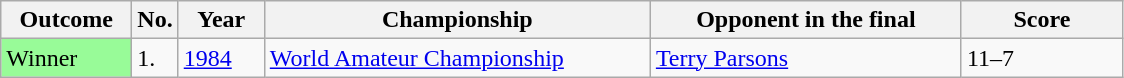<table class="sortable wikitable">
<tr>
<th width="80">Outcome</th>
<th width="20">No.</th>
<th width="50">Year</th>
<th width="250">Championship</th>
<th width="200">Opponent in the final</th>
<th width="100">Score</th>
</tr>
<tr>
<td style="background:#98FB98">Winner</td>
<td>1.</td>
<td><a href='#'>1984</a></td>
<td><a href='#'>World Amateur Championship</a></td>
<td> <a href='#'>Terry Parsons</a></td>
<td>11–7</td>
</tr>
</table>
